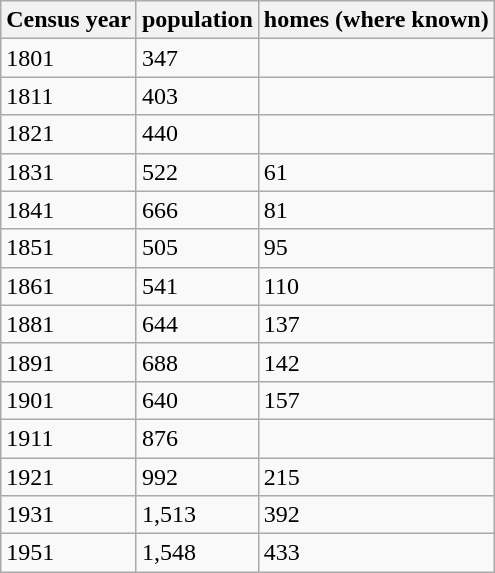<table class="wikitable">
<tr>
<th>Census year</th>
<th>population</th>
<th>homes (where known)</th>
</tr>
<tr>
<td>1801</td>
<td>347</td>
<td></td>
</tr>
<tr>
<td>1811</td>
<td>403</td>
<td></td>
</tr>
<tr>
<td>1821</td>
<td>440</td>
<td></td>
</tr>
<tr>
<td>1831</td>
<td>522</td>
<td>61</td>
</tr>
<tr>
<td>1841</td>
<td>666</td>
<td>81</td>
</tr>
<tr>
<td>1851</td>
<td>505</td>
<td>95</td>
</tr>
<tr>
<td>1861</td>
<td>541</td>
<td>110</td>
</tr>
<tr>
<td>1881</td>
<td>644</td>
<td>137</td>
</tr>
<tr>
<td>1891</td>
<td>688</td>
<td>142</td>
</tr>
<tr>
<td>1901</td>
<td>640</td>
<td>157</td>
</tr>
<tr>
<td>1911</td>
<td>876</td>
<td></td>
</tr>
<tr>
<td>1921</td>
<td>992</td>
<td>215</td>
</tr>
<tr>
<td>1931</td>
<td>1,513</td>
<td>392</td>
</tr>
<tr>
<td>1951</td>
<td>1,548</td>
<td>433</td>
</tr>
</table>
